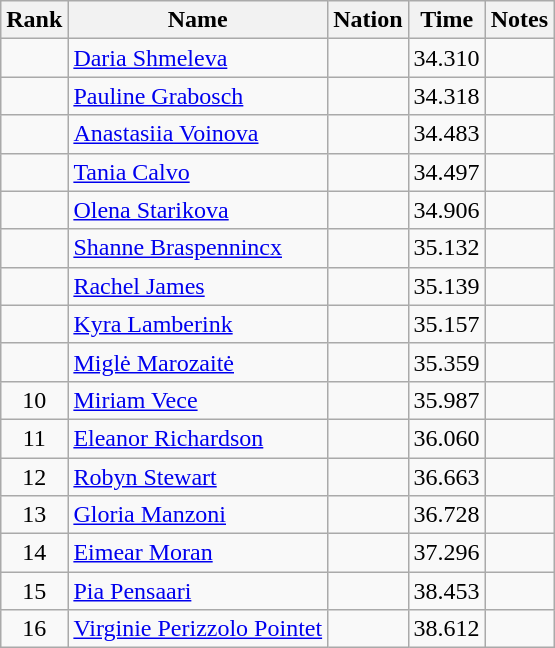<table class="wikitable sortable" style="text-align:center">
<tr>
<th>Rank</th>
<th>Name</th>
<th>Nation</th>
<th>Time</th>
<th>Notes</th>
</tr>
<tr>
<td></td>
<td align=left><a href='#'>Daria Shmeleva</a></td>
<td align=left></td>
<td>34.310</td>
<td></td>
</tr>
<tr>
<td></td>
<td align=left><a href='#'>Pauline Grabosch</a></td>
<td align=left></td>
<td>34.318</td>
<td></td>
</tr>
<tr>
<td></td>
<td align=left><a href='#'>Anastasiia Voinova</a></td>
<td align=left></td>
<td>34.483</td>
<td></td>
</tr>
<tr>
<td></td>
<td align=left><a href='#'>Tania Calvo</a></td>
<td align=left></td>
<td>34.497</td>
<td></td>
</tr>
<tr>
<td></td>
<td align=left><a href='#'>Olena Starikova</a></td>
<td align=left></td>
<td>34.906</td>
<td></td>
</tr>
<tr>
<td></td>
<td align=left><a href='#'>Shanne Braspennincx</a></td>
<td align=left></td>
<td>35.132</td>
<td></td>
</tr>
<tr>
<td></td>
<td align=left><a href='#'>Rachel James</a></td>
<td align=left></td>
<td>35.139</td>
<td></td>
</tr>
<tr>
<td></td>
<td align=left><a href='#'>Kyra Lamberink</a></td>
<td align=left></td>
<td>35.157</td>
<td></td>
</tr>
<tr>
<td></td>
<td align=left><a href='#'>Miglė Marozaitė</a></td>
<td align=left></td>
<td>35.359</td>
<td></td>
</tr>
<tr>
<td>10</td>
<td align=left><a href='#'>Miriam Vece</a></td>
<td align=left></td>
<td>35.987</td>
<td></td>
</tr>
<tr>
<td>11</td>
<td align=left><a href='#'>Eleanor Richardson</a></td>
<td align=left></td>
<td>36.060</td>
<td></td>
</tr>
<tr>
<td>12</td>
<td align=left><a href='#'>Robyn Stewart</a></td>
<td align=left></td>
<td>36.663</td>
<td></td>
</tr>
<tr>
<td>13</td>
<td align=left><a href='#'>Gloria Manzoni</a></td>
<td align=left></td>
<td>36.728</td>
<td></td>
</tr>
<tr>
<td>14</td>
<td align=left><a href='#'>Eimear Moran</a></td>
<td align=left></td>
<td>37.296</td>
<td></td>
</tr>
<tr>
<td>15</td>
<td align=left><a href='#'>Pia Pensaari</a></td>
<td align=left></td>
<td>38.453</td>
<td></td>
</tr>
<tr>
<td>16</td>
<td align=left><a href='#'>Virginie Perizzolo Pointet</a></td>
<td align=left></td>
<td>38.612</td>
<td></td>
</tr>
</table>
